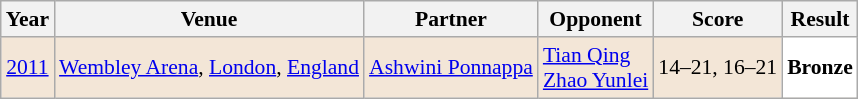<table class="sortable wikitable" style="font-size: 90%;">
<tr>
<th>Year</th>
<th>Venue</th>
<th>Partner</th>
<th>Opponent</th>
<th>Score</th>
<th>Result</th>
</tr>
<tr style="background:#F3E6D7">
<td align="center"><a href='#'>2011</a></td>
<td align="left"><a href='#'>Wembley Arena</a>, <a href='#'>London</a>, <a href='#'>England</a></td>
<td align="left"> <a href='#'>Ashwini Ponnappa</a></td>
<td align="left"> <a href='#'>Tian Qing</a> <br>  <a href='#'>Zhao Yunlei</a></td>
<td align="left">14–21, 16–21</td>
<td style="text-align:left; background:white"> <strong>Bronze</strong></td>
</tr>
</table>
